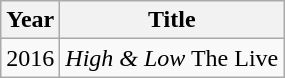<table class="wikitable">
<tr>
<th>Year</th>
<th>Title</th>
</tr>
<tr>
<td>2016</td>
<td><em>High & Low</em> The Live</td>
</tr>
</table>
